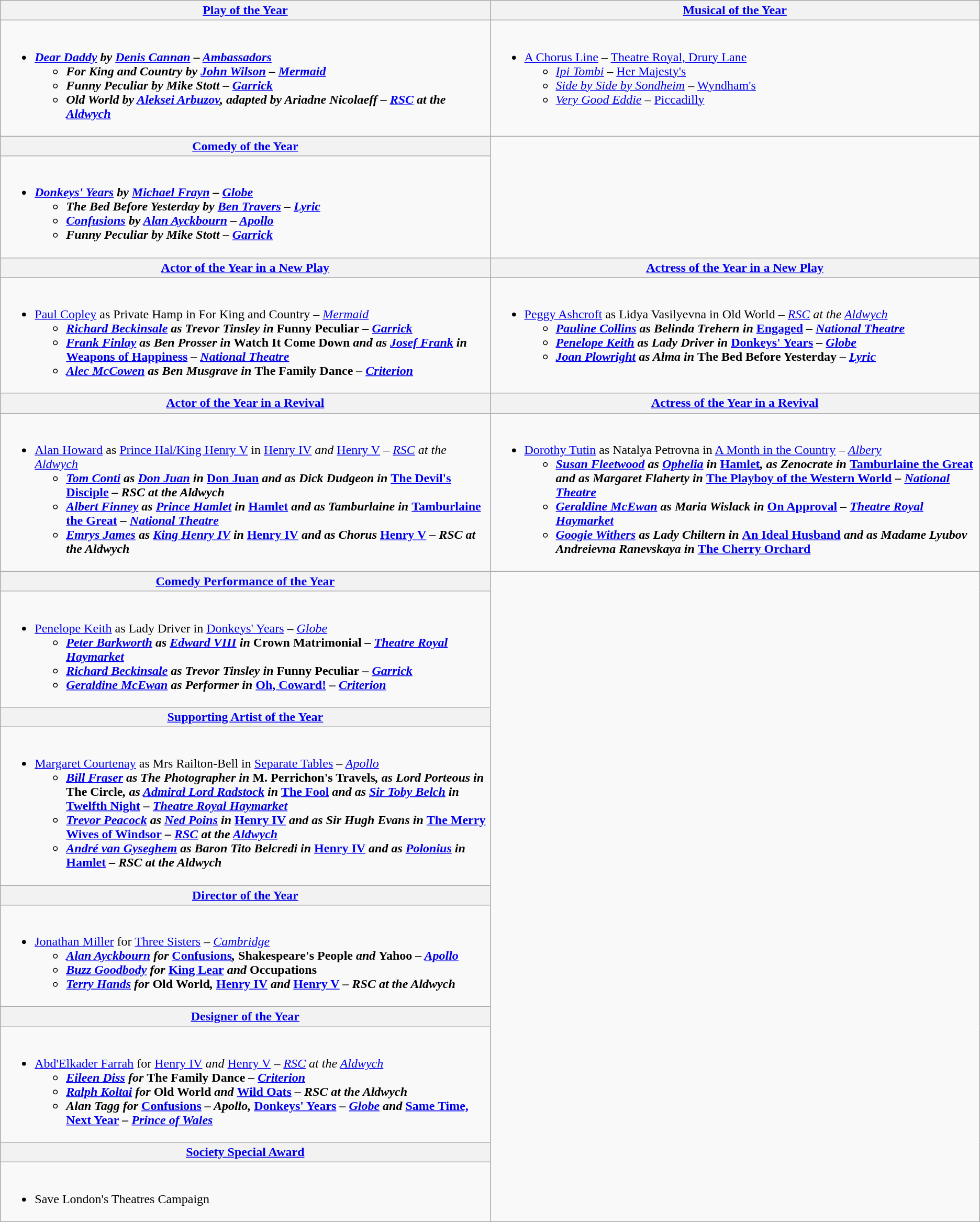<table class=wikitable style="width="100%">
<tr>
<th width="50%"><a href='#'>Play of the Year</a></th>
<th width="50%"><a href='#'>Musical of the Year</a></th>
</tr>
<tr>
<td valign="top"><br><ul><li><strong><em><a href='#'>Dear Daddy</a><em> by <a href='#'>Denis Cannan</a> – <a href='#'>Ambassadors</a><strong><ul><li></em>For King and Country<em> by <a href='#'>John Wilson</a> – <a href='#'>Mermaid</a></li><li></em>Funny Peculiar<em> by Mike Stott – <a href='#'>Garrick</a></li><li></em>Old World<em> by <a href='#'>Aleksei Arbuzov</a>, adapted by Ariadne Nicolaeff – <a href='#'>RSC</a> at the <a href='#'>Aldwych</a></li></ul></li></ul></td>
<td valign="top"><br><ul><li></em></strong><a href='#'>A Chorus Line</a></em> – <a href='#'>Theatre Royal, Drury Lane</a></strong><ul><li><em><a href='#'>Ipi Tombi</a></em> – <a href='#'>Her Majesty's</a></li><li><em><a href='#'>Side by Side by Sondheim</a></em> – <a href='#'>Wyndham's</a></li><li><em><a href='#'>Very Good Eddie</a></em> – <a href='#'>Piccadilly</a></li></ul></li></ul></td>
</tr>
<tr>
<th colspan=1><a href='#'>Comedy of the Year</a></th>
</tr>
<tr>
<td><br><ul><li><strong><em><a href='#'>Donkeys' Years</a><em> by <a href='#'>Michael Frayn</a> – <a href='#'>Globe</a><strong><ul><li></em>The Bed Before Yesterday<em> by <a href='#'>Ben Travers</a> – <a href='#'>Lyric</a></li><li></em><a href='#'>Confusions</a><em> by <a href='#'>Alan Ayckbourn</a> – <a href='#'>Apollo</a></li><li></em>Funny Peculiar<em> by Mike Stott – <a href='#'>Garrick</a></li></ul></li></ul></td>
</tr>
<tr>
<th style="width="50%"><a href='#'>Actor of the Year in a New Play</a></th>
<th style="width="50%"><a href='#'>Actress of the Year in a New Play</a></th>
</tr>
<tr>
<td valign="top"><br><ul><li></strong><a href='#'>Paul Copley</a> as Private Hamp in </em>For King and Country<em> – <a href='#'>Mermaid</a><strong><ul><li><a href='#'>Richard Beckinsale</a> as Trevor Tinsley in </em>Funny Peculiar<em> – <a href='#'>Garrick</a></li><li><a href='#'>Frank Finlay</a> as Ben Prosser in </em>Watch It Come Down<em> and as <a href='#'>Josef Frank</a> in </em><a href='#'>Weapons of Happiness</a><em> – <a href='#'>National Theatre</a></li><li><a href='#'>Alec McCowen</a> as Ben Musgrave in </em>The Family Dance<em> – <a href='#'>Criterion</a></li></ul></li></ul></td>
<td valign="top"><br><ul><li></strong><a href='#'>Peggy Ashcroft</a> as Lidya Vasilyevna in </em>Old World<em> – <a href='#'>RSC</a> at the <a href='#'>Aldwych</a><strong><ul><li><a href='#'>Pauline Collins</a> as Belinda Trehern in </em><a href='#'>Engaged</a><em> – <a href='#'>National Theatre</a></li><li><a href='#'>Penelope Keith</a> as Lady Driver in </em><a href='#'>Donkeys' Years</a><em> – <a href='#'>Globe</a></li><li><a href='#'>Joan Plowright</a> as Alma in </em>The Bed Before Yesterday<em> – <a href='#'>Lyric</a></li></ul></li></ul></td>
</tr>
<tr>
<th style="width="50%"><a href='#'>Actor of the Year in a Revival</a></th>
<th style="width="50%"><a href='#'>Actress of the Year in a Revival</a></th>
</tr>
<tr>
<td valign="top"><br><ul><li></strong><a href='#'>Alan Howard</a> as <a href='#'>Prince Hal/King Henry V</a> in </em><a href='#'>Henry IV</a><em> and </em><a href='#'>Henry V</a><em> – <a href='#'>RSC</a> at the <a href='#'>Aldwych</a><strong><ul><li><a href='#'>Tom Conti</a> as <a href='#'>Don Juan</a> in </em><a href='#'>Don Juan</a><em> and as Dick Dudgeon in </em><a href='#'>The Devil's Disciple</a><em> – RSC at the Aldwych</li><li><a href='#'>Albert Finney</a> as <a href='#'>Prince Hamlet</a> in </em><a href='#'>Hamlet</a><em> and as Tamburlaine in </em><a href='#'>Tamburlaine the Great</a><em> – <a href='#'>National Theatre</a></li><li><a href='#'>Emrys James</a> as <a href='#'>King Henry IV</a> in </em><a href='#'>Henry IV</a><em> and as Chorus </em><a href='#'>Henry V</a><em> – RSC at the Aldwych</li></ul></li></ul></td>
<td valign="top"><br><ul><li></strong><a href='#'>Dorothy Tutin</a> as Natalya Petrovna in </em><a href='#'>A Month in the Country</a><em> – <a href='#'>Albery</a><strong><ul><li><a href='#'>Susan Fleetwood</a> as <a href='#'>Ophelia</a> in </em><a href='#'>Hamlet</a><em>, as Zenocrate in </em><a href='#'>Tamburlaine the Great</a><em> and as Margaret Flaherty in </em><a href='#'>The Playboy of the Western World</a><em> – <a href='#'>National Theatre</a></li><li><a href='#'>Geraldine McEwan</a> as Maria Wislack in </em><a href='#'>On Approval</a><em> – <a href='#'>Theatre Royal Haymarket</a></li><li><a href='#'>Googie Withers</a> as Lady Chiltern in </em><a href='#'>An Ideal Husband</a><em> and as Madame Lyubov Andreievna Ranevskaya in </em><a href='#'>The Cherry Orchard</a><em></li></ul></li></ul></td>
</tr>
<tr>
<th colspan=1><a href='#'>Comedy Performance of the Year</a></th>
</tr>
<tr>
<td><br><ul><li></strong><a href='#'>Penelope Keith</a> as Lady Driver in </em><a href='#'>Donkeys' Years</a><em> – <a href='#'>Globe</a><strong><ul><li><a href='#'>Peter Barkworth</a> as <a href='#'>Edward VIII</a> in </em>Crown Matrimonial<em> – <a href='#'>Theatre Royal Haymarket</a></li><li><a href='#'>Richard Beckinsale</a> as Trevor Tinsley in </em>Funny Peculiar<em> – <a href='#'>Garrick</a></li><li><a href='#'>Geraldine McEwan</a> as Performer in </em><a href='#'>Oh, Coward!</a><em> – <a href='#'>Criterion</a></li></ul></li></ul></td>
</tr>
<tr>
<th colspan=1><a href='#'>Supporting Artist of the Year</a></th>
</tr>
<tr>
<td><br><ul><li></strong><a href='#'>Margaret Courtenay</a> as Mrs Railton-Bell in </em><a href='#'>Separate Tables</a><em> – <a href='#'>Apollo</a><strong><ul><li><a href='#'>Bill Fraser</a> as The Photographer in </em>M. Perrichon's Travels<em>, as Lord Porteous in </em>The Circle<em>, as <a href='#'>Admiral Lord Radstock</a> in </em><a href='#'>The Fool</a><em> and as <a href='#'>Sir Toby Belch</a> in </em><a href='#'>Twelfth Night</a><em> – <a href='#'>Theatre Royal Haymarket</a></li><li><a href='#'>Trevor Peacock</a> as <a href='#'>Ned Poins</a> in </em><a href='#'>Henry IV</a><em> and as Sir Hugh Evans in </em><a href='#'>The Merry Wives of Windsor</a><em> – <a href='#'>RSC</a> at the <a href='#'>Aldwych</a></li><li><a href='#'>André van Gyseghem</a> as Baron Tito Belcredi in </em><a href='#'>Henry IV</a><em> and as <a href='#'>Polonius</a> in </em><a href='#'>Hamlet</a><em> – RSC at the Aldwych</li></ul></li></ul></td>
</tr>
<tr>
<th colspan=1><a href='#'>Director of the Year</a></th>
</tr>
<tr>
<td><br><ul><li></strong><a href='#'>Jonathan Miller</a> for </em><a href='#'>Three Sisters</a><em> – <a href='#'>Cambridge</a><strong><ul><li><a href='#'>Alan Ayckbourn</a> for </em><a href='#'>Confusions</a><em>, </em>Shakespeare's People<em> and </em>Yahoo<em> – <a href='#'>Apollo</a></li><li><a href='#'>Buzz Goodbody</a> for </em><a href='#'>King Lear</a><em> and </em>Occupations<em></li><li><a href='#'>Terry Hands</a> for </em>Old World<em>, </em><a href='#'>Henry IV</a><em> and </em><a href='#'>Henry V</a><em> – RSC at the Aldwych</li></ul></li></ul></td>
</tr>
<tr>
<th colspan=1><a href='#'>Designer of the Year</a></th>
</tr>
<tr>
<td><br><ul><li></strong><a href='#'>Abd'Elkader Farrah</a> for </em><a href='#'>Henry IV</a><em> and </em><a href='#'>Henry V</a><em> – <a href='#'>RSC</a> at the <a href='#'>Aldwych</a><strong><ul><li><a href='#'>Eileen Diss</a> for </em>The Family Dance<em> – <a href='#'>Criterion</a></li><li><a href='#'>Ralph Koltai</a> for </em>Old World<em> and </em><a href='#'>Wild Oats</a><em> – RSC at the Aldwych</li><li>Alan Tagg for </em><a href='#'>Confusions</a><em> – Apollo, </em><a href='#'>Donkeys' Years</a><em> – <a href='#'>Globe</a> and </em><a href='#'>Same Time, Next Year</a><em> – <a href='#'>Prince of Wales</a></li></ul></li></ul></td>
</tr>
<tr>
<th colspan=1><a href='#'>Society Special Award</a></th>
</tr>
<tr>
<td><br><ul><li></strong>Save London's Theatres Campaign<strong></li></ul></td>
</tr>
</table>
